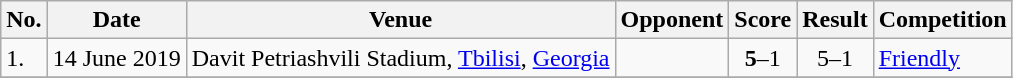<table class="wikitable">
<tr>
<th>No.</th>
<th>Date</th>
<th>Venue</th>
<th>Opponent</th>
<th>Score</th>
<th>Result</th>
<th>Competition</th>
</tr>
<tr>
<td>1.</td>
<td>14 June 2019</td>
<td>Davit Petriashvili Stadium, <a href='#'>Tbilisi</a>, <a href='#'>Georgia</a></td>
<td></td>
<td align=center><strong>5</strong>–1</td>
<td align=center>5–1</td>
<td><a href='#'>Friendly</a></td>
</tr>
<tr>
</tr>
</table>
